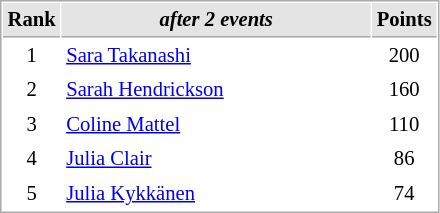<table cellspacing="1" cellpadding="3" style="border:1px solid #aaa; font-size:86%;">
<tr style="background:#e4e4e4;">
<th style="border-bottom:1px solid #AAAAAA" width=10>Rank</th>
<th style="border-bottom:1px solid #AAAAAA" width=200><em>after 2 events</em></th>
<th style="border-bottom:1px solid #AAAAAA" width=20>Points</th>
</tr>
<tr>
<td align=center>1</td>
<td> <a href='#'>Sara Takanashi</a></td>
<td align=center>200</td>
</tr>
<tr>
<td align=center>2</td>
<td> <a href='#'>Sarah Hendrickson</a></td>
<td align=center>160</td>
</tr>
<tr>
<td align=center>3</td>
<td> <a href='#'>Coline Mattel</a></td>
<td align=center>110</td>
</tr>
<tr>
<td align=center>4</td>
<td> <a href='#'>Julia Clair</a></td>
<td align=center>86</td>
</tr>
<tr>
<td align=center>5</td>
<td> <a href='#'>Julia Kykkänen</a></td>
<td align=center>74</td>
</tr>
</table>
